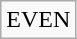<table class="wikitable" style="border: none;">
<tr align="center">
</tr>
<tr align="center">
<td colspan=2>EVEN</td>
</tr>
</table>
